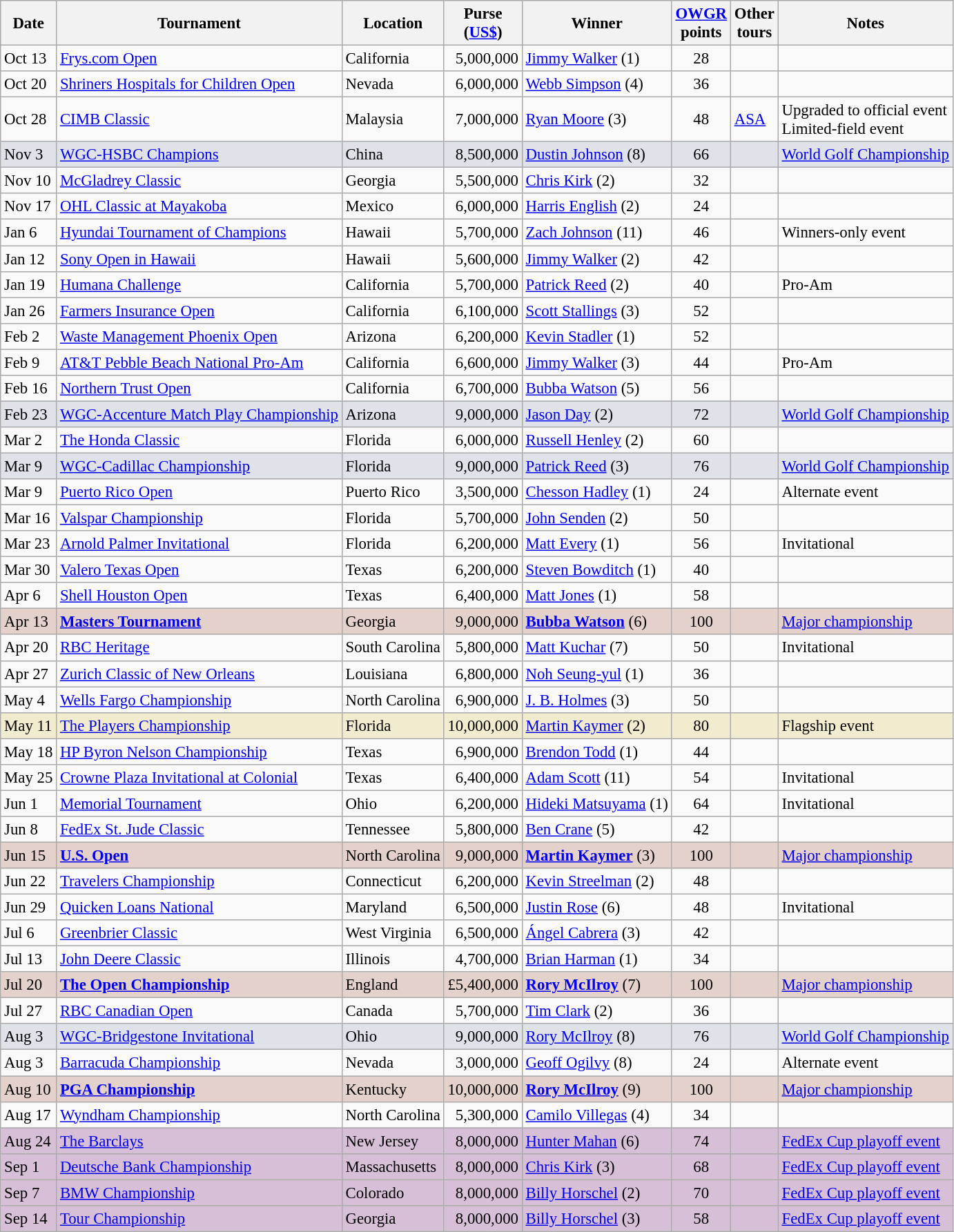<table class="wikitable" style="font-size:95%">
<tr>
<th>Date</th>
<th>Tournament</th>
<th>Location</th>
<th>Purse<br>(<a href='#'>US$</a>)</th>
<th>Winner</th>
<th><a href='#'>OWGR</a><br>points</th>
<th>Other<br>tours</th>
<th>Notes</th>
</tr>
<tr>
<td>Oct 13</td>
<td><a href='#'>Frys.com Open</a></td>
<td>California</td>
<td align=right>5,000,000</td>
<td> <a href='#'>Jimmy Walker</a> (1)</td>
<td align=center>28</td>
<td></td>
<td></td>
</tr>
<tr>
<td>Oct 20</td>
<td><a href='#'>Shriners Hospitals for Children Open</a></td>
<td>Nevada</td>
<td align=right>6,000,000</td>
<td> <a href='#'>Webb Simpson</a> (4)</td>
<td align=center>36</td>
<td></td>
<td></td>
</tr>
<tr>
<td>Oct 28</td>
<td><a href='#'>CIMB Classic</a></td>
<td>Malaysia</td>
<td align=right>7,000,000</td>
<td> <a href='#'>Ryan Moore</a> (3)</td>
<td align=center>48</td>
<td><a href='#'>ASA</a></td>
<td>Upgraded to official event<br>Limited-field event</td>
</tr>
<tr style="background:#dfe2e9;">
<td>Nov 3</td>
<td><a href='#'>WGC-HSBC Champions</a></td>
<td>China</td>
<td align=right>8,500,000</td>
<td> <a href='#'>Dustin Johnson</a> (8)</td>
<td align=center>66</td>
<td></td>
<td><a href='#'>World Golf Championship</a></td>
</tr>
<tr>
<td>Nov 10</td>
<td><a href='#'>McGladrey Classic</a></td>
<td>Georgia</td>
<td align=right>5,500,000</td>
<td> <a href='#'>Chris Kirk</a> (2)</td>
<td align=center>32</td>
<td></td>
<td></td>
</tr>
<tr>
<td>Nov 17</td>
<td><a href='#'>OHL Classic at Mayakoba</a></td>
<td>Mexico</td>
<td align=right>6,000,000</td>
<td> <a href='#'>Harris English</a> (2)</td>
<td align=center>24</td>
<td></td>
<td></td>
</tr>
<tr>
<td>Jan 6</td>
<td><a href='#'>Hyundai Tournament of Champions</a></td>
<td>Hawaii</td>
<td align=right>5,700,000</td>
<td> <a href='#'>Zach Johnson</a> (11)</td>
<td align=center>46</td>
<td></td>
<td>Winners-only event</td>
</tr>
<tr>
<td>Jan 12</td>
<td><a href='#'>Sony Open in Hawaii</a></td>
<td>Hawaii</td>
<td align=right>5,600,000</td>
<td> <a href='#'>Jimmy Walker</a> (2)</td>
<td align=center>42</td>
<td></td>
<td></td>
</tr>
<tr>
<td>Jan 19</td>
<td><a href='#'>Humana Challenge</a></td>
<td>California</td>
<td align=right>5,700,000</td>
<td> <a href='#'>Patrick Reed</a> (2)</td>
<td align=center>40</td>
<td></td>
<td>Pro-Am</td>
</tr>
<tr>
<td>Jan 26</td>
<td><a href='#'>Farmers Insurance Open</a></td>
<td>California</td>
<td align=right>6,100,000</td>
<td> <a href='#'>Scott Stallings</a> (3)</td>
<td align=center>52</td>
<td></td>
<td></td>
</tr>
<tr>
<td>Feb 2</td>
<td><a href='#'>Waste Management Phoenix Open</a></td>
<td>Arizona</td>
<td align=right>6,200,000</td>
<td> <a href='#'>Kevin Stadler</a> (1)</td>
<td align=center>52</td>
<td></td>
<td></td>
</tr>
<tr>
<td>Feb 9</td>
<td><a href='#'>AT&T Pebble Beach National Pro-Am</a></td>
<td>California</td>
<td align=right>6,600,000</td>
<td> <a href='#'>Jimmy Walker</a> (3)</td>
<td align=center>44</td>
<td></td>
<td>Pro-Am</td>
</tr>
<tr>
<td>Feb 16</td>
<td><a href='#'>Northern Trust Open</a></td>
<td>California</td>
<td align=right>6,700,000</td>
<td> <a href='#'>Bubba Watson</a> (5)</td>
<td align=center>56</td>
<td></td>
<td></td>
</tr>
<tr style="background:#dfe2e9;">
<td>Feb 23</td>
<td><a href='#'>WGC-Accenture Match Play Championship</a></td>
<td>Arizona</td>
<td align=right>9,000,000</td>
<td> <a href='#'>Jason Day</a> (2)</td>
<td align=center>72</td>
<td></td>
<td><a href='#'>World Golf Championship</a></td>
</tr>
<tr>
<td>Mar 2</td>
<td><a href='#'>The Honda Classic</a></td>
<td>Florida</td>
<td align=right>6,000,000</td>
<td> <a href='#'>Russell Henley</a> (2)</td>
<td align=center>60</td>
<td></td>
<td></td>
</tr>
<tr style="background:#dfe2e9;">
<td>Mar 9</td>
<td><a href='#'>WGC-Cadillac Championship</a></td>
<td>Florida</td>
<td align=right>9,000,000</td>
<td> <a href='#'>Patrick Reed</a> (3)</td>
<td align=center>76</td>
<td></td>
<td><a href='#'>World Golf Championship</a></td>
</tr>
<tr>
<td>Mar 9</td>
<td><a href='#'>Puerto Rico Open</a></td>
<td>Puerto Rico</td>
<td align=right>3,500,000</td>
<td> <a href='#'>Chesson Hadley</a> (1)</td>
<td align=center>24</td>
<td></td>
<td>Alternate event</td>
</tr>
<tr>
<td>Mar 16</td>
<td><a href='#'>Valspar Championship</a></td>
<td>Florida</td>
<td align=right>5,700,000</td>
<td> <a href='#'>John Senden</a> (2)</td>
<td align=center>50</td>
<td></td>
<td></td>
</tr>
<tr>
<td>Mar 23</td>
<td><a href='#'>Arnold Palmer Invitational</a></td>
<td>Florida</td>
<td align=right>6,200,000</td>
<td> <a href='#'>Matt Every</a> (1)</td>
<td align=center>56</td>
<td></td>
<td>Invitational</td>
</tr>
<tr>
<td>Mar 30</td>
<td><a href='#'>Valero Texas Open</a></td>
<td>Texas</td>
<td align=right>6,200,000</td>
<td> <a href='#'>Steven Bowditch</a> (1)</td>
<td align=center>40</td>
<td></td>
<td></td>
</tr>
<tr>
<td>Apr 6</td>
<td><a href='#'>Shell Houston Open</a></td>
<td>Texas</td>
<td align=right>6,400,000</td>
<td> <a href='#'>Matt Jones</a> (1)</td>
<td align=center>58</td>
<td></td>
<td></td>
</tr>
<tr style="background:#e5d1cb;">
<td>Apr 13</td>
<td><strong><a href='#'>Masters Tournament</a></strong></td>
<td>Georgia</td>
<td align=right>9,000,000</td>
<td> <strong><a href='#'>Bubba Watson</a></strong> (6)</td>
<td align=center>100</td>
<td></td>
<td><a href='#'>Major championship</a></td>
</tr>
<tr>
<td>Apr 20</td>
<td><a href='#'>RBC Heritage</a></td>
<td>South Carolina</td>
<td align=right>5,800,000</td>
<td> <a href='#'>Matt Kuchar</a> (7)</td>
<td align=center>50</td>
<td></td>
<td>Invitational</td>
</tr>
<tr>
<td>Apr 27</td>
<td><a href='#'>Zurich Classic of New Orleans</a></td>
<td>Louisiana</td>
<td align=right>6,800,000</td>
<td> <a href='#'>Noh Seung-yul</a> (1)</td>
<td align=center>36</td>
<td></td>
<td></td>
</tr>
<tr>
<td>May 4</td>
<td><a href='#'>Wells Fargo Championship</a></td>
<td>North Carolina</td>
<td align=right>6,900,000</td>
<td> <a href='#'>J. B. Holmes</a> (3)</td>
<td align=center>50</td>
<td></td>
<td></td>
</tr>
<tr style="background:#f2ecce;">
<td>May 11</td>
<td><a href='#'>The Players Championship</a></td>
<td>Florida</td>
<td align=right>10,000,000</td>
<td> <a href='#'>Martin Kaymer</a> (2)</td>
<td align=center>80</td>
<td></td>
<td>Flagship event</td>
</tr>
<tr>
<td>May 18</td>
<td><a href='#'>HP Byron Nelson Championship</a></td>
<td>Texas</td>
<td align=right>6,900,000</td>
<td> <a href='#'>Brendon Todd</a> (1)</td>
<td align=center>44</td>
<td></td>
<td></td>
</tr>
<tr>
<td>May 25</td>
<td><a href='#'>Crowne Plaza Invitational at Colonial</a></td>
<td>Texas</td>
<td align=right>6,400,000</td>
<td> <a href='#'>Adam Scott</a> (11)</td>
<td align=center>54</td>
<td></td>
<td>Invitational</td>
</tr>
<tr>
<td>Jun 1</td>
<td><a href='#'>Memorial Tournament</a></td>
<td>Ohio</td>
<td align=right>6,200,000</td>
<td> <a href='#'>Hideki Matsuyama</a> (1)</td>
<td align=center>64</td>
<td></td>
<td>Invitational</td>
</tr>
<tr>
<td>Jun 8</td>
<td><a href='#'>FedEx St. Jude Classic</a></td>
<td>Tennessee</td>
<td align=right>5,800,000</td>
<td> <a href='#'>Ben Crane</a> (5)</td>
<td align=center>42</td>
<td></td>
<td></td>
</tr>
<tr style="background:#e5d1cb;">
<td>Jun 15</td>
<td><strong><a href='#'>U.S. Open</a></strong></td>
<td>North Carolina</td>
<td align=right>9,000,000</td>
<td> <strong><a href='#'>Martin Kaymer</a></strong> (3)</td>
<td align=center>100</td>
<td></td>
<td><a href='#'>Major championship</a></td>
</tr>
<tr>
<td>Jun 22</td>
<td><a href='#'>Travelers Championship</a></td>
<td>Connecticut</td>
<td align=right>6,200,000</td>
<td> <a href='#'>Kevin Streelman</a> (2)</td>
<td align=center>48</td>
<td></td>
<td></td>
</tr>
<tr>
<td>Jun 29</td>
<td><a href='#'>Quicken Loans National</a></td>
<td>Maryland</td>
<td align=right>6,500,000</td>
<td> <a href='#'>Justin Rose</a> (6)</td>
<td align=center>48</td>
<td></td>
<td>Invitational</td>
</tr>
<tr>
<td>Jul 6</td>
<td><a href='#'>Greenbrier Classic</a></td>
<td>West Virginia</td>
<td align=right>6,500,000</td>
<td> <a href='#'>Ángel Cabrera</a> (3)</td>
<td align=center>42</td>
<td></td>
<td></td>
</tr>
<tr>
<td>Jul 13</td>
<td><a href='#'>John Deere Classic</a></td>
<td>Illinois</td>
<td align=right>4,700,000</td>
<td> <a href='#'>Brian Harman</a> (1)</td>
<td align=center>34</td>
<td></td>
<td></td>
</tr>
<tr style="background:#e5d1cb;">
<td>Jul 20</td>
<td><strong><a href='#'>The Open Championship</a></strong></td>
<td>England</td>
<td align=right>£5,400,000</td>
<td> <strong><a href='#'>Rory McIlroy</a></strong> (7)</td>
<td align=center>100</td>
<td></td>
<td><a href='#'>Major championship</a></td>
</tr>
<tr>
<td>Jul 27</td>
<td><a href='#'>RBC Canadian Open</a></td>
<td>Canada</td>
<td align=right>5,700,000</td>
<td> <a href='#'>Tim Clark</a> (2)</td>
<td align=center>36</td>
<td></td>
<td></td>
</tr>
<tr style="background:#dfe2e9;">
<td>Aug 3</td>
<td><a href='#'>WGC-Bridgestone Invitational</a></td>
<td>Ohio</td>
<td align=right>9,000,000</td>
<td> <a href='#'>Rory McIlroy</a> (8)</td>
<td align=center>76</td>
<td></td>
<td><a href='#'>World Golf Championship</a></td>
</tr>
<tr>
<td>Aug 3</td>
<td><a href='#'>Barracuda Championship</a></td>
<td>Nevada</td>
<td align=right>3,000,000</td>
<td> <a href='#'>Geoff Ogilvy</a> (8)</td>
<td align=center>24</td>
<td></td>
<td>Alternate event</td>
</tr>
<tr style="background:#e5d1cb;">
<td>Aug 10</td>
<td><strong><a href='#'>PGA Championship</a></strong></td>
<td>Kentucky</td>
<td align=right>10,000,000</td>
<td> <strong><a href='#'>Rory McIlroy</a></strong> (9)</td>
<td align=center>100</td>
<td></td>
<td><a href='#'>Major championship</a></td>
</tr>
<tr>
<td>Aug 17</td>
<td><a href='#'>Wyndham Championship</a></td>
<td>North Carolina</td>
<td align=right>5,300,000</td>
<td> <a href='#'>Camilo Villegas</a> (4)</td>
<td align=center>34</td>
<td></td>
<td></td>
</tr>
<tr style="background:thistle;">
<td>Aug 24</td>
<td><a href='#'>The Barclays</a></td>
<td>New Jersey</td>
<td align=right>8,000,000</td>
<td> <a href='#'>Hunter Mahan</a> (6)</td>
<td align=center>74</td>
<td></td>
<td><a href='#'>FedEx Cup playoff event</a></td>
</tr>
<tr style="background:thistle;">
<td>Sep 1</td>
<td><a href='#'>Deutsche Bank Championship</a></td>
<td>Massachusetts</td>
<td align=right>8,000,000</td>
<td> <a href='#'>Chris Kirk</a> (3)</td>
<td align=center>68</td>
<td></td>
<td><a href='#'>FedEx Cup playoff event</a></td>
</tr>
<tr style="background:thistle;">
<td>Sep 7</td>
<td><a href='#'>BMW Championship</a></td>
<td>Colorado</td>
<td align=right>8,000,000</td>
<td> <a href='#'>Billy Horschel</a> (2)</td>
<td align=center>70</td>
<td></td>
<td><a href='#'>FedEx Cup playoff event</a></td>
</tr>
<tr style="background:thistle;">
<td>Sep 14</td>
<td><a href='#'>Tour Championship</a></td>
<td>Georgia</td>
<td align=right>8,000,000</td>
<td> <a href='#'>Billy Horschel</a> (3)</td>
<td align=center>58</td>
<td></td>
<td><a href='#'>FedEx Cup playoff event</a></td>
</tr>
</table>
